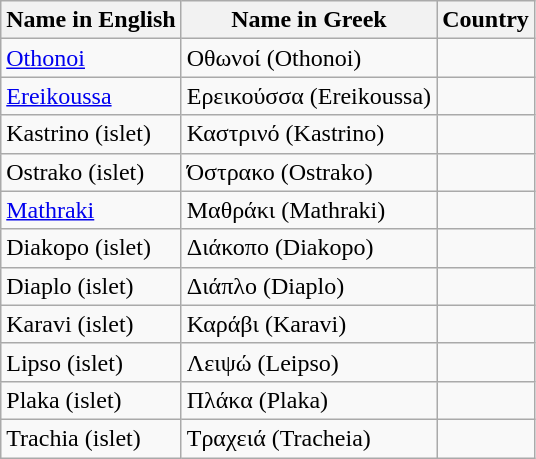<table class="wikitable sortable toptextcells">
<tr>
<th>Name in English</th>
<th>Name in Greek</th>
<th>Country</th>
</tr>
<tr>
<td><a href='#'>Othonoi</a></td>
<td>Οθωνοί (Othonoi)</td>
<td></td>
</tr>
<tr>
<td><a href='#'>Ereikoussa</a></td>
<td>Ερεικούσσα (Ereikoussa)</td>
<td></td>
</tr>
<tr>
<td>Kastrino (islet)</td>
<td>Καστρινό (Kastrino)</td>
<td></td>
</tr>
<tr>
<td>Ostrako (islet)</td>
<td>Όστρακο (Ostrako)</td>
<td></td>
</tr>
<tr>
<td><a href='#'>Mathraki</a></td>
<td>Μαθράκι (Mathraki)</td>
<td></td>
</tr>
<tr>
<td>Diakopo (islet)</td>
<td>Διάκοπο (Diakopo)</td>
<td></td>
</tr>
<tr>
<td>Diaplo (islet)</td>
<td>Διάπλο (Diaplo)</td>
<td></td>
</tr>
<tr>
<td>Karavi (islet)</td>
<td>Καράβι (Karavi)</td>
<td></td>
</tr>
<tr>
<td>Lipso (islet)</td>
<td>Λειψώ (Leipso)</td>
<td></td>
</tr>
<tr>
<td>Plaka (islet)</td>
<td>Πλάκα (Plaka)</td>
<td></td>
</tr>
<tr>
<td>Trachia (islet)</td>
<td>Τραχειά (Tracheia)</td>
<td></td>
</tr>
</table>
